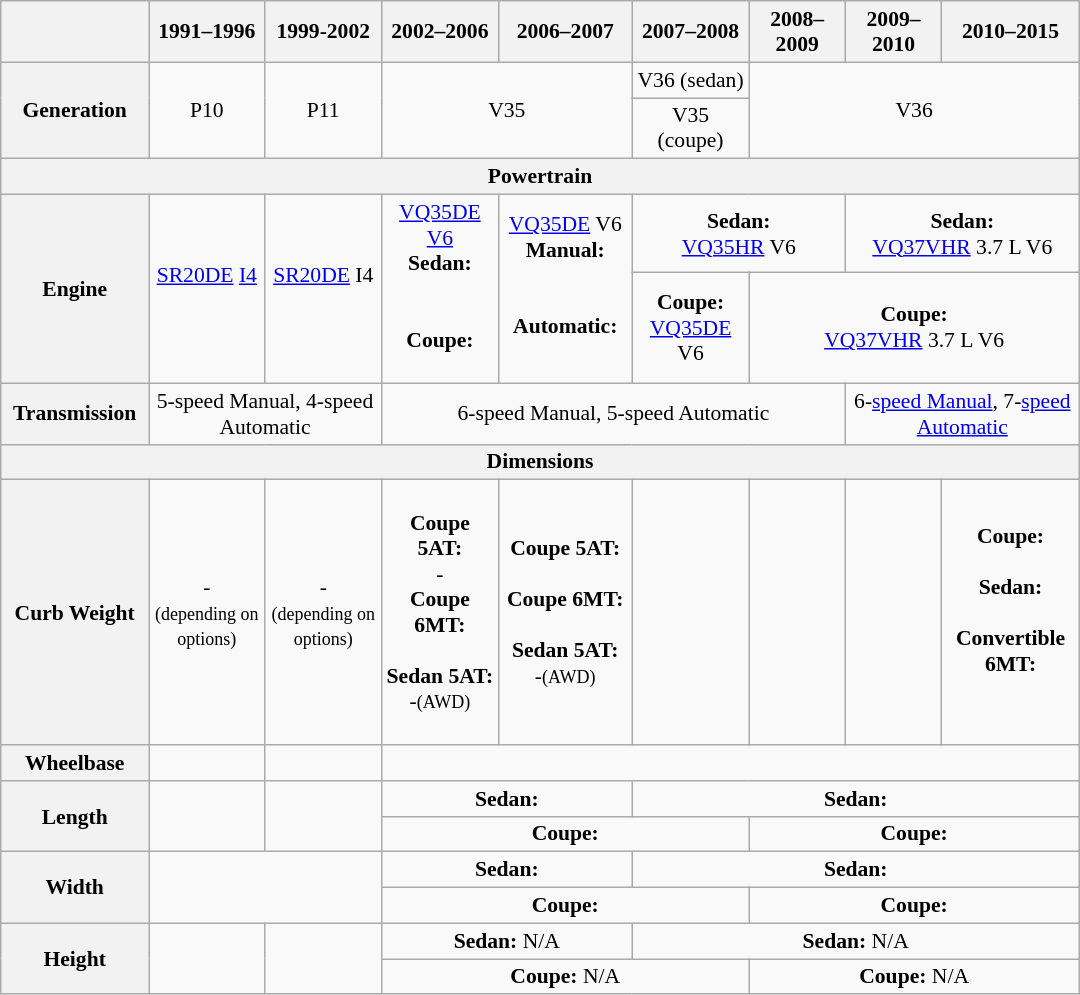<table class="wikitable" style="width:720px; text-align:center; font-size: 90%;">
<tr>
<th style="width:120px;"></th>
<th style="width:120px;">1991–1996</th>
<th style="width:120px;">1999-2002</th>
<th style="width:120px;">2002–2006</th>
<th style="width:120px;">2006–2007</th>
<th style="width:120px;">2007–2008</th>
<th style="width:120px;">2008–2009</th>
<th style="width:120px;">2009–2010</th>
<th style="width:120px;">2010–2015</th>
</tr>
<tr>
<th rowspan="2">Generation</th>
<td rowspan="2">P10</td>
<td rowspan="2">P11</td>
<td colspan="2" rowspan="2">V35</td>
<td>V36 (sedan)</td>
<td colspan="3" rowspan="2">V36</td>
</tr>
<tr>
<td>V35 (coupe)</td>
</tr>
<tr>
<th colspan="9">Powertrain</th>
</tr>
<tr>
<th rowspan="2">Engine</th>
<td rowspan="2"><a href='#'>SR20DE</a>  <a href='#'>I4</a><br><br></td>
<td rowspan="2"><a href='#'>SR20DE</a>  I4<br><br></td>
<td rowspan="2"><a href='#'>VQ35DE</a>  <a href='#'>V6</a><br><strong>Sedan:</strong><br> <br> <br><strong>Coupe:</strong><br><br></td>
<td rowspan="2"><a href='#'>VQ35DE</a>  V6<br><strong>Manual:</strong><br><br><br><strong>Automatic:</strong><br><br></td>
<td colspan="2"><strong>Sedan:</strong><br><a href='#'>VQ35HR</a> V6 <br></td>
<td colspan="2"><strong>Sedan:</strong><br><a href='#'>VQ37VHR</a> 3.7 L V6  </td>
</tr>
<tr>
<td><strong>Coupe:</strong><br><a href='#'>VQ35DE</a> V6 <br></td>
<td colspan="3"><strong>Coupe:</strong><br><a href='#'>VQ37VHR</a> 3.7 L V6  </td>
</tr>
<tr>
<th>Transmission</th>
<td colspan="2">5-speed Manual, 4-speed Automatic</td>
<td colspan="4">6-speed Manual, 5-speed Automatic</td>
<td colspan="2">6-<a href='#'>speed Manual</a>, 7-<a href='#'>speed Automatic</a></td>
</tr>
<tr>
<th colspan="9">Dimensions</th>
</tr>
<tr>
<th>Curb Weight</th>
<td>-<br><small>(depending on options)</small></td>
<td>-<br><small>(depending on options)</small></td>
<td><br><strong>Coupe 5AT:</strong><br>-<br><strong>Coupe 6MT:</strong><br><br><strong>Sedan 5AT:</strong><br>-<small>(AWD)</small><br><br></td>
<td><br><strong>Coupe 5AT:</strong><br><br><strong>Coupe 6MT:</strong><br><br><strong>Sedan 5AT:</strong><br>-<small>(AWD)</small><br><br></td>
<td></td>
<td></td>
<td></td>
<td colspan="2"><strong>Coupe:</strong><br><br><strong>Sedan:</strong><br><br><strong>Convertible 6MT:</strong><br><br></td>
</tr>
<tr>
<th>Wheelbase</th>
<td></td>
<td></td>
<td colspan="6"></td>
</tr>
<tr>
<th rowspan="2">Length</th>
<td rowspan="2"></td>
<td rowspan="2"></td>
<td colspan="2"><strong>Sedan:</strong> </td>
<td colspan="4"><strong>Sedan:</strong> </td>
</tr>
<tr>
<td colspan="3"><strong>Coupe:</strong> </td>
<td colspan="3"><strong>Coupe:</strong> </td>
</tr>
<tr>
<th rowspan="2">Width</th>
<td rowspan="2" colspan="2"></td>
<td colspan="2"><strong>Sedan:</strong> </td>
<td colspan="4"><strong>Sedan:</strong> </td>
</tr>
<tr>
<td colspan="3"><strong>Coupe:</strong> </td>
<td colspan="3"><strong>Coupe:</strong> </td>
</tr>
<tr>
<th rowspan="2">Height</th>
<td rowspan="2"></td>
<td rowspan="2"></td>
<td colspan="2"><strong>Sedan:</strong> N/A</td>
<td colspan="4"><strong>Sedan:</strong> N/A</td>
</tr>
<tr>
<td colspan="3"><strong>Coupe:</strong> N/A</td>
<td colspan="4"><strong>Coupe:</strong> N/A</td>
</tr>
</table>
